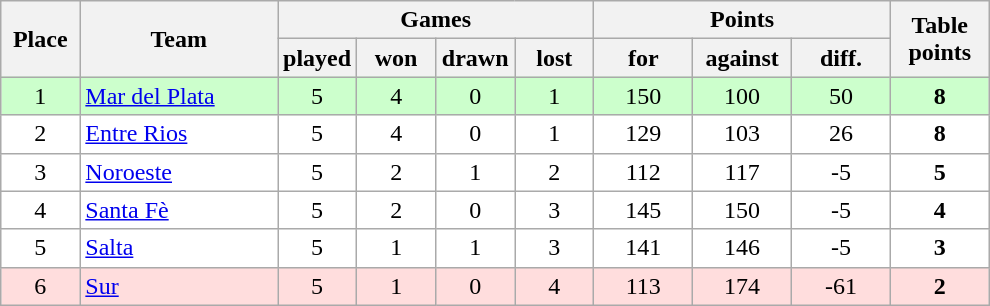<table class="wikitable">
<tr>
<th rowspan=2 width="8%">Place</th>
<th rowspan=2 width="20%">Team</th>
<th colspan=4 width="32%">Games</th>
<th colspan=3 width="30%">Points</th>
<th rowspan=2 width="10%">Table<br>points</th>
</tr>
<tr>
<th width="8%">played</th>
<th width="8%">won</th>
<th width="8%">drawn</th>
<th width="8%">lost</th>
<th width="10%">for</th>
<th width="10%">against</th>
<th width="10%">diff.</th>
</tr>
<tr align=center style="background: #ccffcc;">
<td>1</td>
<td align=left><a href='#'>Mar del Plata</a></td>
<td>5</td>
<td>4</td>
<td>0</td>
<td>1</td>
<td>150</td>
<td>100</td>
<td>50</td>
<td><strong>8</strong></td>
</tr>
<tr align=center style="background: #ffffff;">
<td>2</td>
<td align=left><a href='#'>Entre Rios</a></td>
<td>5</td>
<td>4</td>
<td>0</td>
<td>1</td>
<td>129</td>
<td>103</td>
<td>26</td>
<td><strong>8</strong></td>
</tr>
<tr align=center style="background: #ffffff;">
<td>3</td>
<td align=left><a href='#'>Noroeste</a></td>
<td>5</td>
<td>2</td>
<td>1</td>
<td>2</td>
<td>112</td>
<td>117</td>
<td>-5</td>
<td><strong>5</strong></td>
</tr>
<tr align=center style="background: #ffffff;">
<td>4</td>
<td align=left><a href='#'>Santa Fè</a></td>
<td>5</td>
<td>2</td>
<td>0</td>
<td>3</td>
<td>145</td>
<td>150</td>
<td>-5</td>
<td><strong>4</strong></td>
</tr>
<tr align=center style="background: #ffffff;">
<td>5</td>
<td align=left><a href='#'>Salta</a></td>
<td>5</td>
<td>1</td>
<td>1</td>
<td>3</td>
<td>141</td>
<td>146</td>
<td>-5</td>
<td><strong>3</strong></td>
</tr>
<tr align=center style="background: #ffdddd;">
<td>6</td>
<td align=left><a href='#'>Sur</a></td>
<td>5</td>
<td>1</td>
<td>0</td>
<td>4</td>
<td>113</td>
<td>174</td>
<td>-61</td>
<td><strong>2</strong></td>
</tr>
</table>
